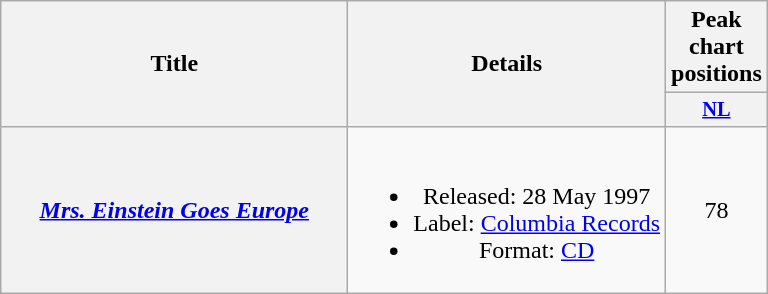<table class="wikitable plainrowheaders" style="text-align:center;">
<tr>
<th scope="col" rowspan="2" style="width:14em;">Title</th>
<th scope="col" rowspan="2">Details</th>
<th scope="col" colspan="1">Peak chart positions</th>
</tr>
<tr>
<th scope="col" style="width:3em;font-size:85%;"><a href='#'>NL</a><br></th>
</tr>
<tr>
<th scope="row"><em><a href='#'>Mrs. Einstein Goes Europe</a></em></th>
<td><br><ul><li>Released: 28 May 1997</li><li>Label: <a href='#'>Columbia Records</a></li><li>Format: <a href='#'>CD</a></li></ul></td>
<td>78</td>
</tr>
</table>
